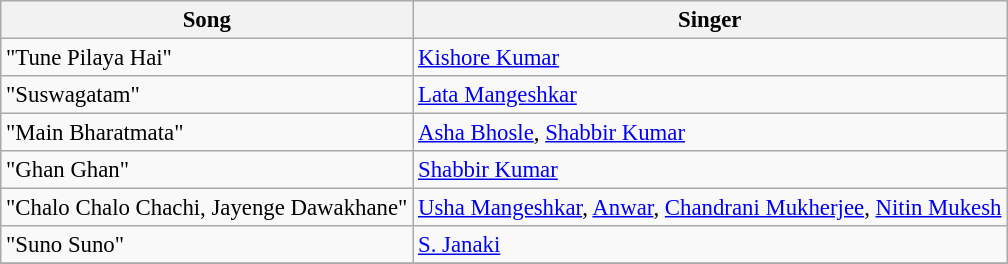<table class="wikitable" style="font-size:95%;">
<tr>
<th>Song</th>
<th>Singer</th>
</tr>
<tr>
<td>"Tune Pilaya Hai"</td>
<td><a href='#'>Kishore Kumar</a></td>
</tr>
<tr>
<td>"Suswagatam"</td>
<td><a href='#'>Lata Mangeshkar</a></td>
</tr>
<tr>
<td>"Main Bharatmata"</td>
<td><a href='#'>Asha Bhosle</a>, <a href='#'>Shabbir Kumar</a></td>
</tr>
<tr>
<td>"Ghan Ghan"</td>
<td><a href='#'>Shabbir Kumar</a></td>
</tr>
<tr>
<td>"Chalo Chalo Chachi, Jayenge Dawakhane"</td>
<td><a href='#'>Usha Mangeshkar</a>, <a href='#'>Anwar</a>, <a href='#'>Chandrani Mukherjee</a>, <a href='#'>Nitin Mukesh</a></td>
</tr>
<tr>
<td>"Suno Suno"</td>
<td><a href='#'>S. Janaki</a></td>
</tr>
<tr>
</tr>
</table>
